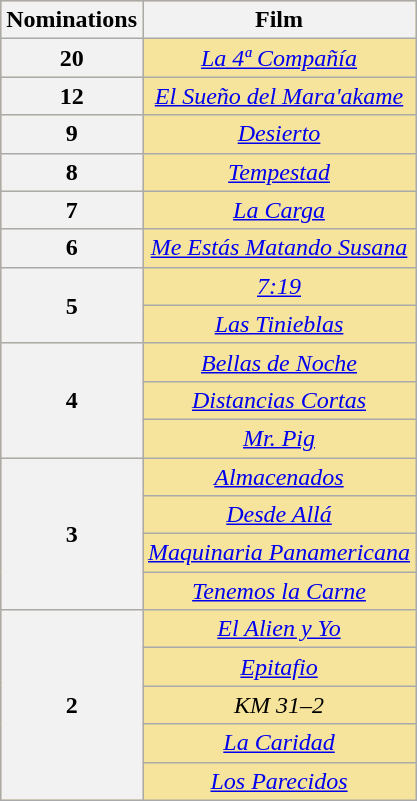<table class="wikitable plainrowheaders" rowspan=2 border="2" cellpadding="4" style="text-align: center; background: #f6e39c">
<tr>
<th scope="col" width="55">Nominations</th>
<th scope="col" align="center">Film</th>
</tr>
<tr>
<th scope=row rowspan=1 style="text-align:center">20</th>
<td><em><a href='#'>La 4ª Compañía</a></em></td>
</tr>
<tr>
<th scope=row rowspan=1 style="text-align:center">12</th>
<td><em><a href='#'>El Sueño del Mara'akame</a></em></td>
</tr>
<tr>
<th scope=row rowspan=1 style="text-align:center">9</th>
<td><em><a href='#'>Desierto</a></em></td>
</tr>
<tr>
<th scope=row rowspan=1 style="text-align:center">8</th>
<td><em><a href='#'>Tempestad</a></em></td>
</tr>
<tr>
<th scope=row rowspan=1 style="text-align:center">7</th>
<td><em><a href='#'>La Carga</a></em></td>
</tr>
<tr>
<th scope=row rowspan=1 style="text-align:center">6</th>
<td><em><a href='#'>Me Estás Matando Susana</a></em></td>
</tr>
<tr>
<th scope=row rowspan=2 style="text-align:center">5</th>
<td><em><a href='#'>7:19</a></em></td>
</tr>
<tr>
<td><em><a href='#'>Las Tinieblas</a></em></td>
</tr>
<tr>
<th scope=row rowspan=3 style="text-align:center">4</th>
<td><em><a href='#'>Bellas de Noche</a></em></td>
</tr>
<tr>
<td><em><a href='#'>Distancias Cortas</a></em></td>
</tr>
<tr>
<td><em><a href='#'>Mr. Pig</a></em></td>
</tr>
<tr>
<th scope=row rowspan=4 style="text-align:center">3</th>
<td><em><a href='#'>Almacenados</a></em></td>
</tr>
<tr>
<td><em><a href='#'>Desde Allá</a></em></td>
</tr>
<tr>
<td><em><a href='#'>Maquinaria Panamericana</a></em></td>
</tr>
<tr>
<td><em><a href='#'>Tenemos la Carne</a></em></td>
</tr>
<tr>
<th scope=row rowspan=5 style="text-align:center">2</th>
<td><em><a href='#'>El Alien y Yo</a></em></td>
</tr>
<tr>
<td><em><a href='#'>Epitafio</a></em></td>
</tr>
<tr>
<td><em>KM 31–2</em></td>
</tr>
<tr>
<td><em><a href='#'>La Caridad</a></em></td>
</tr>
<tr>
<td><em><a href='#'>Los Parecidos</a></em></td>
</tr>
</table>
